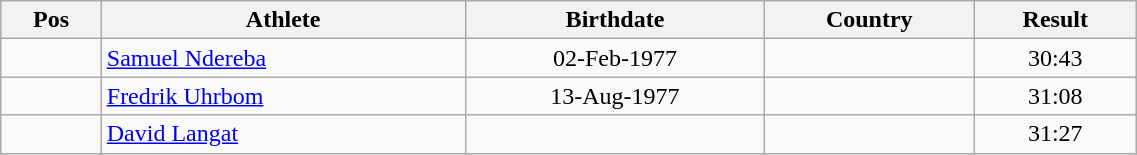<table class="wikitable"  style="text-align:center; width:60%;">
<tr>
<th>Pos</th>
<th>Athlete</th>
<th>Birthdate</th>
<th>Country</th>
<th>Result</th>
</tr>
<tr>
<td align=center></td>
<td align=left><a href='#'>Samuel Ndereba</a></td>
<td>02-Feb-1977</td>
<td align=left></td>
<td>30:43</td>
</tr>
<tr>
<td align=center></td>
<td align=left><a href='#'>Fredrik Uhrbom</a></td>
<td>13-Aug-1977</td>
<td align=left></td>
<td>31:08</td>
</tr>
<tr>
<td align=center></td>
<td align=left><a href='#'>David Langat</a></td>
<td></td>
<td align=left></td>
<td>31:27</td>
</tr>
</table>
